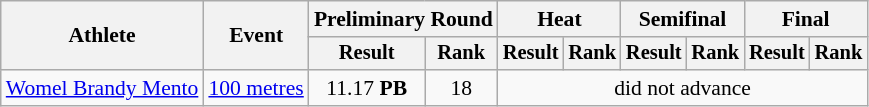<table class="wikitable" style="font-size:90%">
<tr>
<th rowspan="2">Athlete</th>
<th rowspan="2">Event</th>
<th colspan="2">Preliminary Round</th>
<th colspan="2">Heat</th>
<th colspan="2">Semifinal</th>
<th colspan="2">Final</th>
</tr>
<tr style="font-size:95%">
<th>Result</th>
<th>Rank</th>
<th>Result</th>
<th>Rank</th>
<th>Result</th>
<th>Rank</th>
<th>Result</th>
<th>Rank</th>
</tr>
<tr style=text-align:center>
<td style=text-align:left><a href='#'>Womel Brandy Mento</a></td>
<td style=text-align:left><a href='#'>100 metres</a></td>
<td>11.17 <strong>PB</strong></td>
<td>18</td>
<td colspan=6>did not advance</td>
</tr>
</table>
